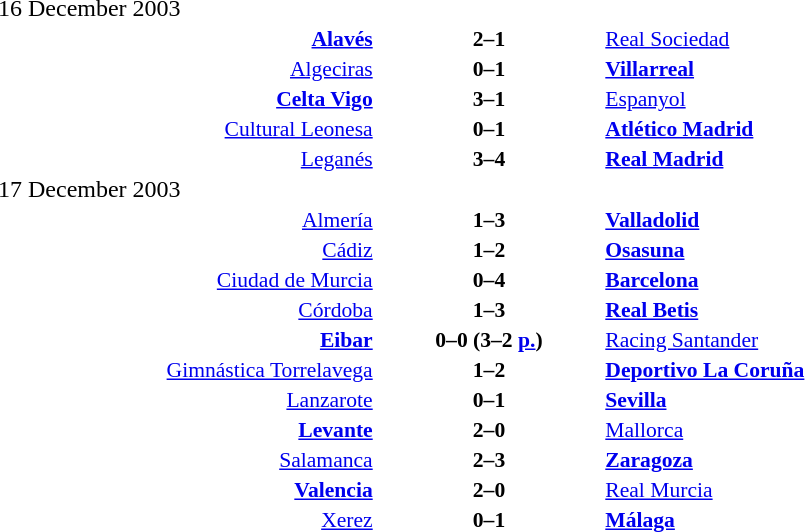<table width=100% cellspacing=1>
<tr>
<th width=20%></th>
<th width=12%></th>
<th width=20%></th>
<th></th>
</tr>
<tr>
<td>16 December 2003</td>
</tr>
<tr style=font-size:90%>
<td align=right><strong><a href='#'>Alavés</a></strong></td>
<td align=center><strong>2–1</strong></td>
<td><a href='#'>Real Sociedad</a></td>
</tr>
<tr style=font-size:90%>
<td align=right><a href='#'>Algeciras</a></td>
<td align=center><strong>0–1</strong></td>
<td><strong><a href='#'>Villarreal</a></strong></td>
</tr>
<tr style=font-size:90%>
<td align=right><strong><a href='#'>Celta Vigo</a></strong></td>
<td align=center><strong>3–1</strong></td>
<td><a href='#'>Espanyol</a></td>
</tr>
<tr style=font-size:90%>
<td align=right><a href='#'>Cultural Leonesa</a></td>
<td align=center><strong>0–1</strong></td>
<td><strong><a href='#'>Atlético Madrid</a></strong></td>
</tr>
<tr style=font-size:90%>
<td align=right><a href='#'>Leganés</a></td>
<td align=center><strong>3–4 </strong></td>
<td><strong><a href='#'>Real Madrid</a></strong></td>
</tr>
<tr>
<td>17 December 2003</td>
</tr>
<tr style=font-size:90%>
<td align=right><a href='#'>Almería</a></td>
<td align=center><strong>1–3</strong></td>
<td><strong><a href='#'>Valladolid</a></strong></td>
</tr>
<tr style=font-size:90%>
<td align=right><a href='#'>Cádiz</a></td>
<td align=center><strong>1–2</strong></td>
<td><strong><a href='#'>Osasuna</a></strong></td>
</tr>
<tr style=font-size:90%>
<td align=right><a href='#'>Ciudad de Murcia</a></td>
<td align=center><strong>0–4</strong></td>
<td><strong><a href='#'>Barcelona</a></strong></td>
</tr>
<tr style=font-size:90%>
<td align=right><a href='#'>Córdoba</a></td>
<td align=center><strong>1–3</strong></td>
<td><strong><a href='#'>Real Betis</a></strong></td>
</tr>
<tr style=font-size:90%>
<td align=right><strong><a href='#'>Eibar</a></strong></td>
<td align=center><strong>0–0 (3–2 <a href='#'>p.</a>)</strong></td>
<td><a href='#'>Racing Santander</a></td>
</tr>
<tr style=font-size:90%>
<td align=right><a href='#'>Gimnástica Torrelavega</a></td>
<td align=center><strong>1–2</strong></td>
<td><strong><a href='#'>Deportivo La Coruña</a></strong></td>
</tr>
<tr style=font-size:90%>
<td align=right><a href='#'>Lanzarote</a></td>
<td align=center><strong>0–1</strong></td>
<td><strong><a href='#'>Sevilla</a></strong></td>
</tr>
<tr style=font-size:90%>
<td align=right><strong><a href='#'>Levante</a></strong></td>
<td align=center><strong>2–0</strong></td>
<td><a href='#'>Mallorca</a></td>
</tr>
<tr style=font-size:90%>
<td align=right><a href='#'>Salamanca</a></td>
<td align=center><strong>2–3 </strong></td>
<td><strong><a href='#'>Zaragoza</a></strong></td>
</tr>
<tr style=font-size:90%>
<td align=right><strong><a href='#'>Valencia</a></strong></td>
<td align=center><strong>2–0</strong></td>
<td><a href='#'>Real Murcia</a></td>
</tr>
<tr style=font-size:90%>
<td align=right><a href='#'>Xerez</a></td>
<td align=center><strong>0–1</strong></td>
<td><strong><a href='#'>Málaga</a></strong></td>
</tr>
<tr>
</tr>
</table>
